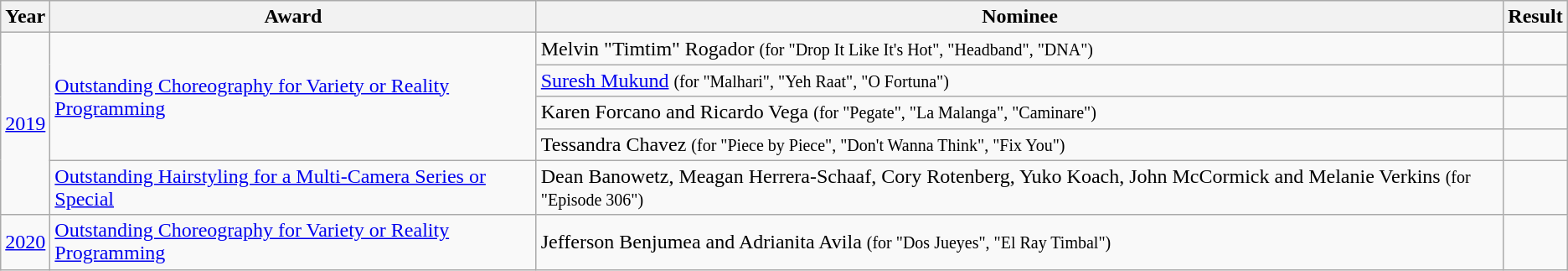<table class="wikitable">
<tr>
<th>Year</th>
<th>Award</th>
<th>Nominee</th>
<th>Result</th>
</tr>
<tr>
<td rowspan="5"><a href='#'>2019</a></td>
<td rowspan="4"><a href='#'>Outstanding Choreography for Variety or Reality Programming</a></td>
<td>Melvin "Timtim" Rogador <small>(for "Drop It Like It's Hot", "Headband", "DNA")</small></td>
<td></td>
</tr>
<tr>
<td><a href='#'>Suresh Mukund</a> <small>(for "Malhari", "Yeh Raat", "O Fortuna")</small></td>
<td></td>
</tr>
<tr>
<td>Karen Forcano and Ricardo Vega <small>(for "Pegate", "La Malanga", "Caminare")</small></td>
<td></td>
</tr>
<tr>
<td>Tessandra Chavez <small>(for "Piece by Piece", "Don't Wanna Think", "Fix You")</small></td>
<td></td>
</tr>
<tr>
<td><a href='#'>Outstanding Hairstyling for a Multi-Camera Series or Special</a></td>
<td>Dean Banowetz, Meagan Herrera-Schaaf, Cory Rotenberg, Yuko Koach, John McCormick and Melanie Verkins <small>(for "Episode 306")</small></td>
<td></td>
</tr>
<tr>
<td rowspan="1"><a href='#'>2020</a></td>
<td><a href='#'>Outstanding Choreography for Variety or Reality Programming</a></td>
<td>Jefferson Benjumea and Adrianita Avila <small>(for "Dos Jueyes", "El Ray Timbal")</small></td>
<td></td>
</tr>
</table>
